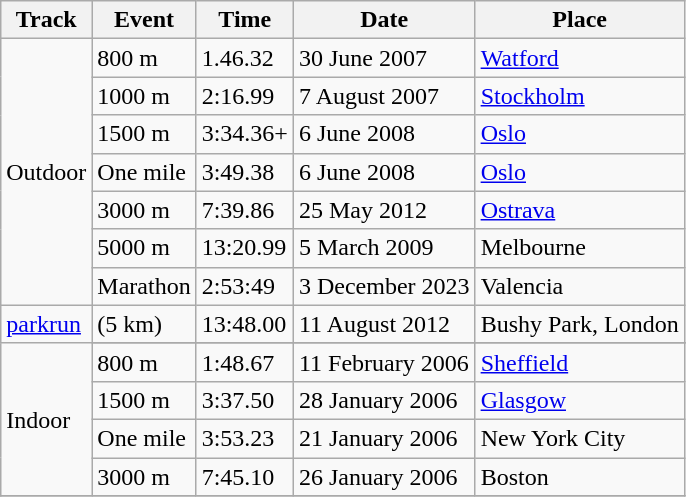<table class="wikitable">
<tr>
<th>Track</th>
<th>Event</th>
<th>Time</th>
<th>Date</th>
<th>Place</th>
</tr>
<tr>
<td rowspan=7>Outdoor</td>
<td>800 m</td>
<td>1.46.32</td>
<td>30 June 2007</td>
<td><a href='#'>Watford</a></td>
</tr>
<tr>
<td>1000 m</td>
<td>2:16.99</td>
<td>7 August 2007</td>
<td><a href='#'>Stockholm</a></td>
</tr>
<tr>
<td>1500 m</td>
<td>3:34.36+</td>
<td>6 June 2008</td>
<td><a href='#'>Oslo</a></td>
</tr>
<tr>
<td>One mile</td>
<td>3:49.38</td>
<td>6 June 2008</td>
<td><a href='#'>Oslo</a></td>
</tr>
<tr>
<td>3000 m</td>
<td>7:39.86</td>
<td>25 May 2012</td>
<td><a href='#'>Ostrava</a></td>
</tr>
<tr>
<td>5000 m</td>
<td>13:20.99</td>
<td>5 March 2009</td>
<td>Melbourne</td>
</tr>
<tr>
<td>Marathon</td>
<td>2:53:49</td>
<td>3 December 2023</td>
<td>Valencia</td>
</tr>
<tr>
<td><a href='#'>parkrun</a></td>
<td>(5 km)</td>
<td>13:48.00</td>
<td>11 August 2012</td>
<td>Bushy Park, London</td>
</tr>
<tr>
<td rowspan=5>Indoor</td>
</tr>
<tr>
<td>800 m</td>
<td>1:48.67</td>
<td>11 February 2006</td>
<td><a href='#'>Sheffield</a></td>
</tr>
<tr>
<td>1500 m</td>
<td>3:37.50</td>
<td>28 January 2006</td>
<td><a href='#'>Glasgow</a></td>
</tr>
<tr>
<td>One mile</td>
<td>3:53.23</td>
<td>21 January 2006</td>
<td>New York City</td>
</tr>
<tr>
<td>3000 m</td>
<td>7:45.10</td>
<td>26 January 2006</td>
<td>Boston</td>
</tr>
<tr>
</tr>
</table>
